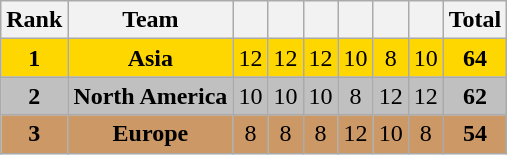<table class="wikitable sortable" style="text-align:center">
<tr>
<th>Rank</th>
<th>Team</th>
<th></th>
<th></th>
<th></th>
<th></th>
<th></th>
<th></th>
<th>Total</th>
</tr>
<tr bgcolor="gold">
<td><strong>1</strong></td>
<td><strong>Asia</strong></td>
<td>12</td>
<td>12</td>
<td>12</td>
<td>10</td>
<td>8</td>
<td>10</td>
<td><strong>64</strong></td>
</tr>
<tr bgcolor="silver">
<td><strong>2</strong></td>
<td><strong>North America</strong></td>
<td>10</td>
<td>10</td>
<td>10</td>
<td>8</td>
<td>12</td>
<td>12</td>
<td><strong>62</strong></td>
</tr>
<tr bgcolor="cc9966">
<td><strong>3</strong></td>
<td><strong>Europe</strong></td>
<td>8</td>
<td>8</td>
<td>8</td>
<td>12</td>
<td>10</td>
<td>8</td>
<td><strong>54</strong></td>
</tr>
</table>
